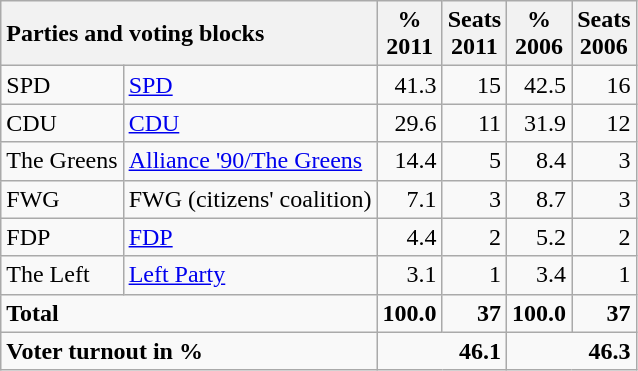<table class="wikitable">
<tr class="hintergrundfarbe5">
<th colspan="2" style="text-align:left;">Parties and voting blocks</th>
<th>%<br>2011</th>
<th>Seats<br>2011</th>
<th>%<br>2006</th>
<th>Seats<br>2006</th>
</tr>
<tr>
<td>SPD</td>
<td><a href='#'>SPD</a></td>
<td align="right">41.3</td>
<td align="right">15</td>
<td align="right">42.5</td>
<td align="right">16</td>
</tr>
<tr>
<td>CDU</td>
<td><a href='#'>CDU</a></td>
<td align="right">29.6</td>
<td align="right">11</td>
<td align="right">31.9</td>
<td align="right">12</td>
</tr>
<tr>
<td>The Greens</td>
<td><a href='#'>Alliance '90/The Greens</a></td>
<td align="right">14.4</td>
<td align="right">5</td>
<td align="right">8.4</td>
<td align="right">3</td>
</tr>
<tr>
<td>FWG</td>
<td>FWG (citizens' coalition)</td>
<td align="right">7.1</td>
<td align="right">3</td>
<td align="right">8.7</td>
<td align="right">3</td>
</tr>
<tr>
<td>FDP</td>
<td><a href='#'>FDP</a></td>
<td align="right">4.4</td>
<td align="right">2</td>
<td align="right">5.2</td>
<td align="right">2</td>
</tr>
<tr>
<td>The Left</td>
<td><a href='#'>Left Party</a></td>
<td align="right">3.1</td>
<td align="right">1</td>
<td align="right">3.4</td>
<td align="right">1</td>
</tr>
<tr class="hintergrundfarbe5">
<td colspan="2"><strong>Total</strong></td>
<td align="right"><strong>100.0</strong></td>
<td align="right"><strong>37</strong></td>
<td align="right"><strong>100.0</strong></td>
<td align="right"><strong>37</strong></td>
</tr>
<tr class="hintergrundfarbe5">
<td colspan="2"><strong>Voter turnout in %</strong></td>
<td colspan="2" align="right"><strong>46.1</strong></td>
<td colspan="2" align="right"><strong>46.3</strong></td>
</tr>
</table>
